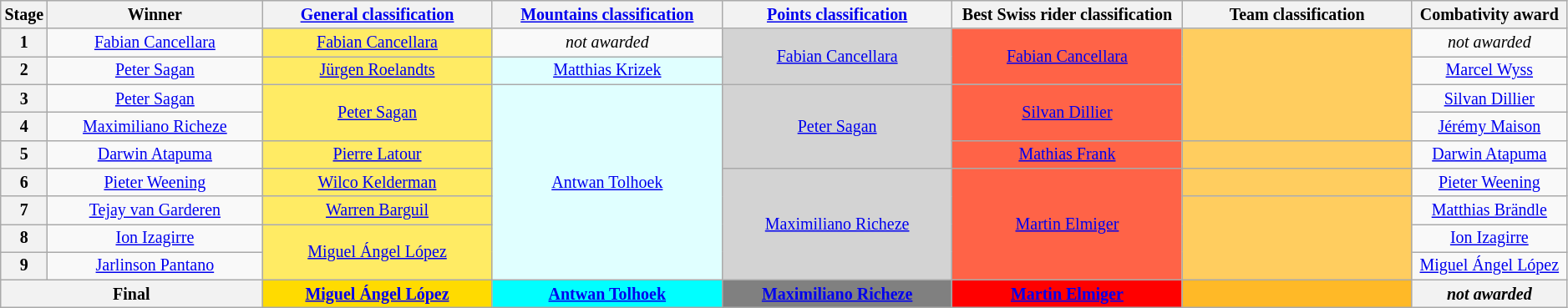<table class="wikitable" style="text-align: center; font-size:smaller;">
<tr style="background:#efefef;">
<th scope="col" style="width:1%;">Stage</th>
<th scope="col" style="width:14%;">Winner</th>
<th scope="col" style="width:15%;"><a href='#'>General classification</a><br></th>
<th scope="col" style="width:15%;"><a href='#'>Mountains classification</a><br></th>
<th scope="col" style="width:15%;"><a href='#'>Points classification</a><br></th>
<th scope="col" style="width:15%;">Best Swiss rider classification<br></th>
<th scope="col" style="width:15%;">Team classification<br></th>
<th scope="col" style="width:15%;">Combativity award</th>
</tr>
<tr>
<th scope="row">1</th>
<td><a href='#'>Fabian Cancellara</a></td>
<td style="background:#FFEB64;"><a href='#'>Fabian Cancellara</a></td>
<td><em>not awarded</em></td>
<td style="background:lightgrey;" rowspan="2"><a href='#'>Fabian Cancellara</a></td>
<td style="background:tomato;" rowspan=2><a href='#'>Fabian Cancellara</a></td>
<td style="background:#FFCD5F;" rowspan=4></td>
<td><em>not awarded</em></td>
</tr>
<tr>
<th scope="row">2</th>
<td><a href='#'>Peter Sagan</a></td>
<td style="background:#FFEB64;"><a href='#'>Jürgen Roelandts</a></td>
<td style="background:lightcyan;"><a href='#'>Matthias Krizek</a></td>
<td><a href='#'>Marcel Wyss</a></td>
</tr>
<tr>
<th scope="row">3</th>
<td><a href='#'>Peter Sagan</a></td>
<td style="background:#FFEB64;" rowspan=2><a href='#'>Peter Sagan</a></td>
<td style="background:lightcyan;" rowspan=7><a href='#'>Antwan Tolhoek</a></td>
<td style="background:lightgrey;" rowspan=3><a href='#'>Peter Sagan</a></td>
<td style="background:tomato;" rowspan=2><a href='#'>Silvan Dillier</a></td>
<td><a href='#'>Silvan Dillier</a></td>
</tr>
<tr>
<th scope="row">4</th>
<td><a href='#'>Maximiliano Richeze</a></td>
<td><a href='#'>Jérémy Maison</a></td>
</tr>
<tr>
<th scope="row">5</th>
<td><a href='#'>Darwin Atapuma</a></td>
<td style="background:#FFEB64;"><a href='#'>Pierre Latour</a></td>
<td style="background:tomato;"><a href='#'>Mathias Frank</a></td>
<td style="background:#ffcd5f;"></td>
<td><a href='#'>Darwin Atapuma</a></td>
</tr>
<tr>
<th scope="row">6</th>
<td><a href='#'>Pieter Weening</a></td>
<td style="background:#FFEB64;"><a href='#'>Wilco Kelderman</a></td>
<td style="background:lightgrey;" rowspan=4><a href='#'>Maximiliano Richeze</a></td>
<td style="background:tomato;" rowspan=4><a href='#'>Martin Elmiger</a></td>
<td style="background:#ffcd5f;"></td>
<td><a href='#'>Pieter Weening</a></td>
</tr>
<tr>
<th scope="row">7</th>
<td><a href='#'>Tejay van Garderen</a></td>
<td style="background:#FFEB64;"><a href='#'>Warren Barguil</a></td>
<td style="background:#ffcd5f;" rowspan=3></td>
<td><a href='#'>Matthias Brändle</a></td>
</tr>
<tr>
<th scope="row">8</th>
<td><a href='#'>Ion Izagirre</a></td>
<td style="background:#FFEB64;" rowspan=2><a href='#'>Miguel Ángel López</a></td>
<td><a href='#'>Ion Izagirre</a></td>
</tr>
<tr>
<th scope="row">9</th>
<td><a href='#'>Jarlinson Pantano</a></td>
<td><a href='#'>Miguel Ángel López</a></td>
</tr>
<tr>
<th colspan="2">Final</th>
<th style="background:#FFDB00;"><a href='#'>Miguel Ángel López</a></th>
<th style="background:cyan;"><a href='#'>Antwan Tolhoek</a></th>
<th style="background:gray;"><a href='#'>Maximiliano Richeze</a></th>
<th style="background:red;"><a href='#'>Martin Elmiger</a></th>
<th style="background:#FFB927;"></th>
<th style="background:offwhite;"><em>not awarded</em></th>
</tr>
</table>
